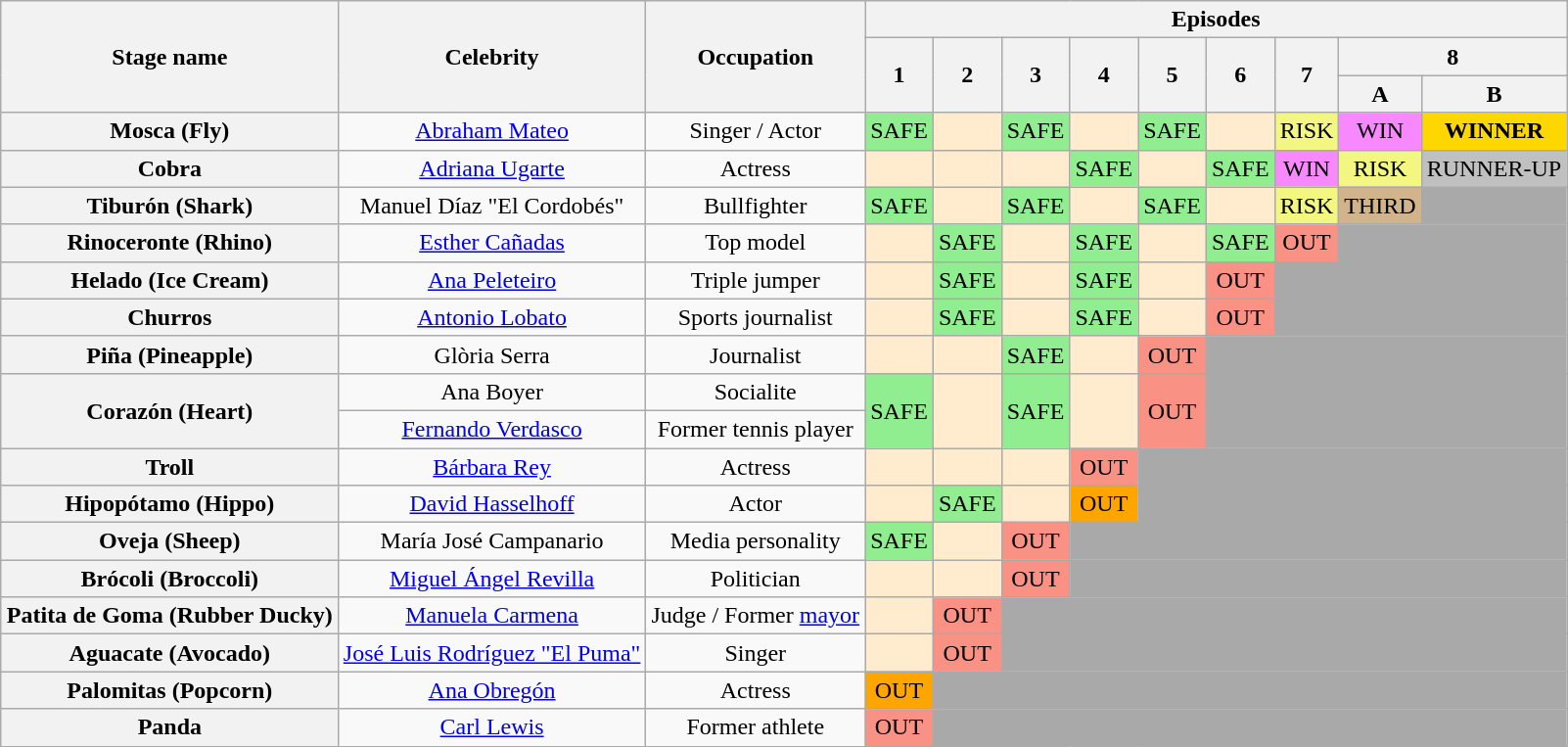<table class="wikitable" style="margin:auto; text-align:center">
<tr>
<th rowspan="3">Stage name</th>
<th rowspan="3">Celebrity</th>
<th rowspan="3">Occupation</th>
<th colspan="9">Episodes</th>
</tr>
<tr>
<th rowspan="2">1</th>
<th rowspan="2">2</th>
<th rowspan="2">3</th>
<th rowspan="2">4</th>
<th rowspan="2">5</th>
<th rowspan="2">6</th>
<th rowspan="2">7</th>
<th colspan="2">8</th>
</tr>
<tr>
<th>A</th>
<th>B</th>
</tr>
<tr>
<th>Mosca (Fly)</th>
<td><a href='#'>Abraham Mateo</a></td>
<td>Singer / Actor</td>
<td bgcolor="lightgreen">SAFE</td>
<td bgcolor="#FFEBCD"></td>
<td bgcolor="lightgreen">SAFE</td>
<td bgcolor="#FFEBCD"></td>
<td bgcolor="lightgreen">SAFE</td>
<td bgcolor="#FFEBCD"></td>
<td bgcolor="#F3F781">RISK</td>
<td bgcolor="#F888FD">WIN</td>
<td bgcolor="Gold"><strong>WINNER</strong></td>
</tr>
<tr>
<th>Cobra</th>
<td><a href='#'>Adriana Ugarte</a></td>
<td>Actress</td>
<td bgcolor="#FFEBCD"></td>
<td bgcolor="#FFEBCD"></td>
<td bgcolor="#FFEBCD"></td>
<td bgcolor="lightgreen">SAFE</td>
<td bgcolor="#FFEBCD"></td>
<td bgcolor="lightgreen">SAFE</td>
<td bgcolor="#F888FD">WIN</td>
<td bgcolor="#F3F781">RISK</td>
<td bgcolor="Silver">RUNNER-UP</td>
</tr>
<tr>
<th>Tiburón (Shark)</th>
<td>Manuel Díaz "El Cordobés"</td>
<td>Bullfighter</td>
<td bgcolor="lightgreen">SAFE</td>
<td bgcolor="#FFEBCD"></td>
<td bgcolor="lightgreen">SAFE</td>
<td bgcolor="#FFEBCD"></td>
<td bgcolor="lightgreen">SAFE</td>
<td bgcolor="#FFEBCD"></td>
<td bgcolor="#F3F781">RISK</td>
<td bgcolor=tan>THIRD</td>
<td colspan="2" bgcolor="darkgrey"></td>
</tr>
<tr>
<th>Rinoceronte (Rhino)</th>
<td><a href='#'>Esther Cañadas</a></td>
<td>Top model</td>
<td bgcolor="#FFEBCD"></td>
<td bgcolor="lightgreen">SAFE</td>
<td bgcolor="#FFEBCD"></td>
<td bgcolor="lightgreen">SAFE</td>
<td bgcolor="#FFEBCD"></td>
<td bgcolor="lightgreen">SAFE</td>
<td bgcolor="#F99185">OUT</td>
<td colspan="2" bgcolor="darkgrey"></td>
</tr>
<tr>
<th>Helado (Ice Cream)</th>
<td><a href='#'>Ana Peleteiro</a></td>
<td>Triple jumper</td>
<td bgcolor="#FFEBCD"></td>
<td bgcolor="lightgreen">SAFE</td>
<td bgcolor="#FFEBCD"></td>
<td bgcolor="lightgreen">SAFE</td>
<td bgcolor="#FFEBCD"></td>
<td bgcolor="#F99185">OUT</td>
<td colspan="3" bgcolor="darkgrey"></td>
</tr>
<tr>
<th>Churros</th>
<td><a href='#'>Antonio Lobato</a></td>
<td>Sports journalist</td>
<td bgcolor="#FFEBCD"></td>
<td bgcolor="lightgreen">SAFE</td>
<td bgcolor="#FFEBCD"></td>
<td bgcolor="lightgreen">SAFE</td>
<td bgcolor="#FFEBCD"></td>
<td bgcolor="#F99185">OUT</td>
<td colspan="3" bgcolor="darkgrey"></td>
</tr>
<tr>
<th>Piña (Pineapple)</th>
<td>Glòria Serra</td>
<td>Journalist</td>
<td bgcolor="#FFEBCD"></td>
<td bgcolor="#FFEBCD"></td>
<td bgcolor="lightgreen">SAFE</td>
<td bgcolor="#FFEBCD"></td>
<td bgcolor="#F99185">OUT</td>
<td colspan="4" bgcolor="darkgrey"></td>
</tr>
<tr>
<th rowspan="2">Corazón (Heart)</th>
<td>Ana Boyer</td>
<td>Socialite</td>
<td rowspan="2" bgcolor="lightgreen">SAFE</td>
<td rowspan="2" bgcolor="#FFEBCD"></td>
<td rowspan="2" bgcolor="lightgreen">SAFE</td>
<td rowspan="2" bgcolor="#FFEBCD"></td>
<td rowspan="2" bgcolor="#F99185">OUT</td>
<td rowspan="2" colspan="4" bgcolor="darkgrey"></td>
</tr>
<tr>
<td><a href='#'>Fernando Verdasco</a></td>
<td>Former tennis player</td>
</tr>
<tr>
<th>Troll</th>
<td><a href='#'>Bárbara Rey</a></td>
<td>Actress</td>
<td bgcolor="#FFEBCD"></td>
<td bgcolor="#FFEBCD"></td>
<td bgcolor="#FFEBCD"></td>
<td bgcolor="#F99185">OUT</td>
<td colspan="5" bgcolor="darkgrey"></td>
</tr>
<tr>
<th>Hipopótamo (Hippo)</th>
<td><a href='#'>David Hasselhoff</a></td>
<td>Actor</td>
<td bgcolor="#FFEBCD"></td>
<td bgcolor="lightgreen">SAFE</td>
<td bgcolor="#FFEBCD"></td>
<td bgcolor="orange">OUT</td>
<td colspan="5" bgcolor="darkgrey"></td>
</tr>
<tr>
<th>Oveja (Sheep)</th>
<td>María José Campanario</td>
<td>Media personality</td>
<td bgcolor="lightgreen">SAFE</td>
<td bgcolor="#FFEBCD"></td>
<td bgcolor="#F99185">OUT</td>
<td colspan="6" bgcolor="darkgrey"></td>
</tr>
<tr>
<th>Brócoli (Broccoli)</th>
<td><a href='#'>Miguel Ángel Revilla</a></td>
<td>Politician</td>
<td bgcolor="#FFEBCD"></td>
<td bgcolor="#FFEBCD"></td>
<td bgcolor="#F99185">OUT</td>
<td colspan="6" bgcolor="darkgrey"></td>
</tr>
<tr>
<th>Patita de Goma (Rubber Ducky)</th>
<td><a href='#'>Manuela Carmena</a></td>
<td>Judge / Former <a href='#'>mayor</a></td>
<td bgcolor="#FFEBCD"></td>
<td bgcolor="#F99185">OUT</td>
<td colspan="7" bgcolor="darkgrey"></td>
</tr>
<tr>
<th>Aguacate (Avocado)</th>
<td><a href='#'>José Luis Rodríguez "El Puma"</a></td>
<td>Singer</td>
<td bgcolor="#FFEBCD"></td>
<td bgcolor="#F99185">OUT</td>
<td colspan="7" bgcolor="darkgrey"></td>
</tr>
<tr>
<th>Palomitas (Popcorn)</th>
<td><a href='#'>Ana Obregón</a></td>
<td>Actress</td>
<td bgcolor="orange">OUT</td>
<td colspan="8" bgcolor="darkgrey"></td>
</tr>
<tr>
<th>Panda</th>
<td><a href='#'>Carl Lewis</a></td>
<td>Former athlete</td>
<td bgcolor="#F99185">OUT</td>
<td colspan="8" bgcolor="darkgrey"></td>
</tr>
</table>
